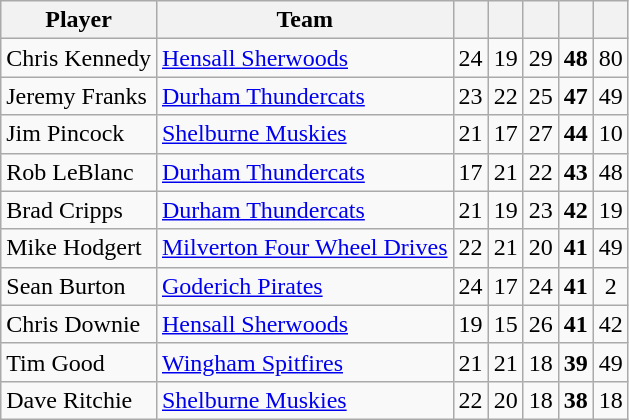<table class="wikitable" style="text-align:center">
<tr>
<th width:30%;">Player</th>
<th width:30%;">Team</th>
<th width:7.5%;"></th>
<th width:7.5%;"></th>
<th width:7.5%;"></th>
<th width:7.5%;"></th>
<th width:7.5%;"></th>
</tr>
<tr>
<td align=left>Chris Kennedy</td>
<td align=left><a href='#'>Hensall Sherwoods</a></td>
<td>24</td>
<td>19</td>
<td>29</td>
<td><strong>48</strong></td>
<td>80</td>
</tr>
<tr>
<td align=left>Jeremy Franks</td>
<td align=left><a href='#'>Durham Thundercats</a></td>
<td>23</td>
<td>22</td>
<td>25</td>
<td><strong>47</strong></td>
<td>49</td>
</tr>
<tr>
<td align=left>Jim Pincock</td>
<td align=left><a href='#'>Shelburne Muskies</a></td>
<td>21</td>
<td>17</td>
<td>27</td>
<td><strong>44</strong></td>
<td>10</td>
</tr>
<tr>
<td align=left>Rob LeBlanc</td>
<td align=left><a href='#'>Durham Thundercats</a></td>
<td>17</td>
<td>21</td>
<td>22</td>
<td><strong>43</strong></td>
<td>48</td>
</tr>
<tr>
<td align=left>Brad Cripps</td>
<td align=left><a href='#'>Durham Thundercats</a></td>
<td>21</td>
<td>19</td>
<td>23</td>
<td><strong>42</strong></td>
<td>19</td>
</tr>
<tr>
<td align=left>Mike Hodgert</td>
<td align=left><a href='#'>Milverton Four Wheel Drives</a></td>
<td>22</td>
<td>21</td>
<td>20</td>
<td><strong>41</strong></td>
<td>49</td>
</tr>
<tr>
<td align=left>Sean Burton</td>
<td align=left><a href='#'>Goderich Pirates</a></td>
<td>24</td>
<td>17</td>
<td>24</td>
<td><strong>41</strong></td>
<td>2</td>
</tr>
<tr>
<td align=left>Chris Downie</td>
<td align=left><a href='#'>Hensall Sherwoods</a></td>
<td>19</td>
<td>15</td>
<td>26</td>
<td><strong>41</strong></td>
<td>42</td>
</tr>
<tr>
<td align=left>Tim Good</td>
<td align=left><a href='#'>Wingham Spitfires</a></td>
<td>21</td>
<td>21</td>
<td>18</td>
<td><strong>39</strong></td>
<td>49</td>
</tr>
<tr>
<td align=left>Dave Ritchie</td>
<td align=left><a href='#'>Shelburne Muskies</a></td>
<td>22</td>
<td>20</td>
<td>18</td>
<td><strong>38</strong></td>
<td>18</td>
</tr>
</table>
